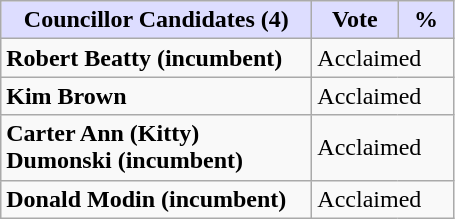<table class="wikitable">
<tr>
<th style="background:#ddf; width:200px;">Councillor Candidates (4)</th>
<th style="background:#ddf; width:50px;">Vote</th>
<th style="background:#ddf; width:30px;">%</th>
</tr>
<tr>
<td><strong>Robert Beatty (incumbent)</strong></td>
<td colspan="2">Acclaimed</td>
</tr>
<tr>
<td><strong>Kim Brown</strong></td>
<td colspan="2">Acclaimed</td>
</tr>
<tr>
<td><strong>Carter Ann (Kitty) Dumonski (incumbent)</strong></td>
<td colspan="2">Acclaimed</td>
</tr>
<tr>
<td><strong>Donald Modin (incumbent)</strong></td>
<td colspan="2">Acclaimed</td>
</tr>
</table>
